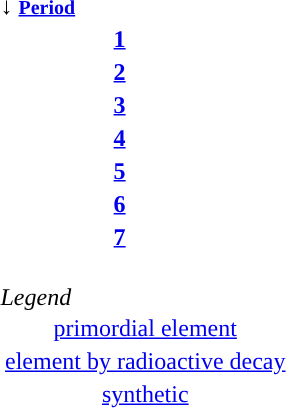<table class="floatright">
<tr>
<th colspan=2 style="text-align:left;">↓ <small><a href='#'>Period</a></small></th>
</tr>
<tr>
<th><a href='#'>1</a></th>
<td></td>
</tr>
<tr>
<th><a href='#'>2</a></th>
<td></td>
</tr>
<tr>
<th><a href='#'>3</a></th>
<td></td>
</tr>
<tr>
<th><a href='#'>4</a></th>
<td></td>
</tr>
<tr>
<th><a href='#'>5</a></th>
<td></td>
</tr>
<tr>
<th><a href='#'>6</a></th>
<td></td>
</tr>
<tr>
<th><a href='#'>7</a></th>
<td></td>
</tr>
<tr>
<td colspan="2"><br><em>Legend</em><table style="text-align:center; border:0; margin: 0 auto;">
<tr>
<td style="border:"><a href='#'>primordial element</a></td>
</tr>
<tr>
<td style="border:"><a href='#'>element by radioactive decay</a></td>
</tr>
<tr>
<td style="border:"><a href='#'>synthetic</a></td>
</tr>
</table>
</td>
</tr>
</table>
